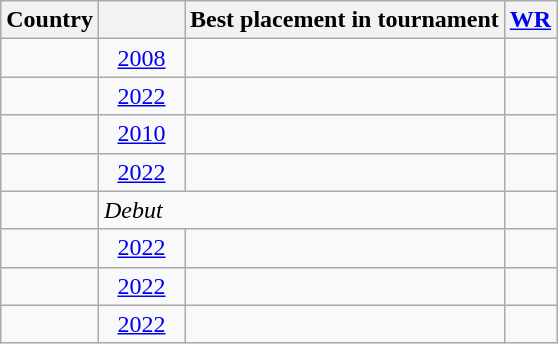<table class="wikitable sortable">
<tr>
<th>Country</th>
<th scope="col" width="50"></th>
<th scope="col">Best placement in tournament</th>
<th><a href='#'>WR</a></th>
</tr>
<tr>
<td></td>
<td align=center><a href='#'>2008</a></td>
<td></td>
<td align="center"></td>
</tr>
<tr>
<td></td>
<td align=center><a href='#'>2022</a></td>
<td></td>
<td align="center"></td>
</tr>
<tr>
<td></td>
<td align=center><a href='#'>2010</a></td>
<td></td>
<td align="center"></td>
</tr>
<tr>
<td></td>
<td align=center><a href='#'>2022</a></td>
<td></td>
<td align="center"></td>
</tr>
<tr>
<td></td>
<td colspan=2><em>Debut</em></td>
<td align="center"></td>
</tr>
<tr>
<td></td>
<td align=center><a href='#'>2022</a></td>
<td></td>
<td align="center"></td>
</tr>
<tr>
<td></td>
<td align=center><a href='#'>2022</a></td>
<td></td>
<td align="center"></td>
</tr>
<tr>
<td></td>
<td align=center><a href='#'>2022</a></td>
<td></td>
<td align="center"></td>
</tr>
</table>
